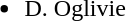<table style="width:100%;">
<tr>
<td style="vertical-align:top; width:20%;"><br><ul><li> D. Oglivie</li></ul></td>
<td style="vertical-align:top; width:20%;"></td>
<td style="vertical-align:top; width:20%;"></td>
</tr>
</table>
